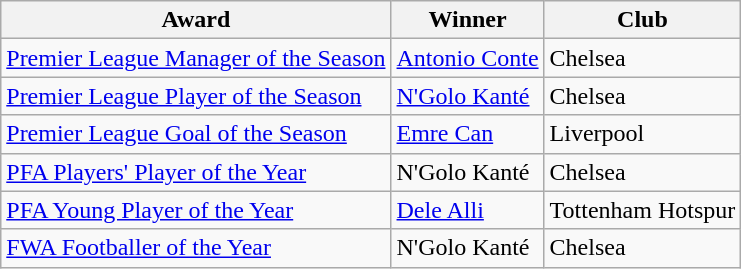<table class="wikitable">
<tr>
<th>Award</th>
<th>Winner</th>
<th>Club</th>
</tr>
<tr>
<td><a href='#'>Premier League Manager of the Season</a></td>
<td> <a href='#'>Antonio Conte</a></td>
<td>Chelsea</td>
</tr>
<tr>
<td><a href='#'>Premier League Player of the Season</a></td>
<td> <a href='#'>N'Golo Kanté</a></td>
<td>Chelsea</td>
</tr>
<tr>
<td><a href='#'>Premier League Goal of the Season</a></td>
<td> <a href='#'>Emre Can</a></td>
<td>Liverpool</td>
</tr>
<tr>
<td><a href='#'>PFA Players' Player of the Year</a></td>
<td> N'Golo Kanté</td>
<td>Chelsea</td>
</tr>
<tr>
<td><a href='#'>PFA Young Player of the Year</a></td>
<td> <a href='#'>Dele Alli</a></td>
<td>Tottenham Hotspur</td>
</tr>
<tr>
<td><a href='#'>FWA Footballer of the Year</a></td>
<td> N'Golo Kanté</td>
<td>Chelsea</td>
</tr>
</table>
